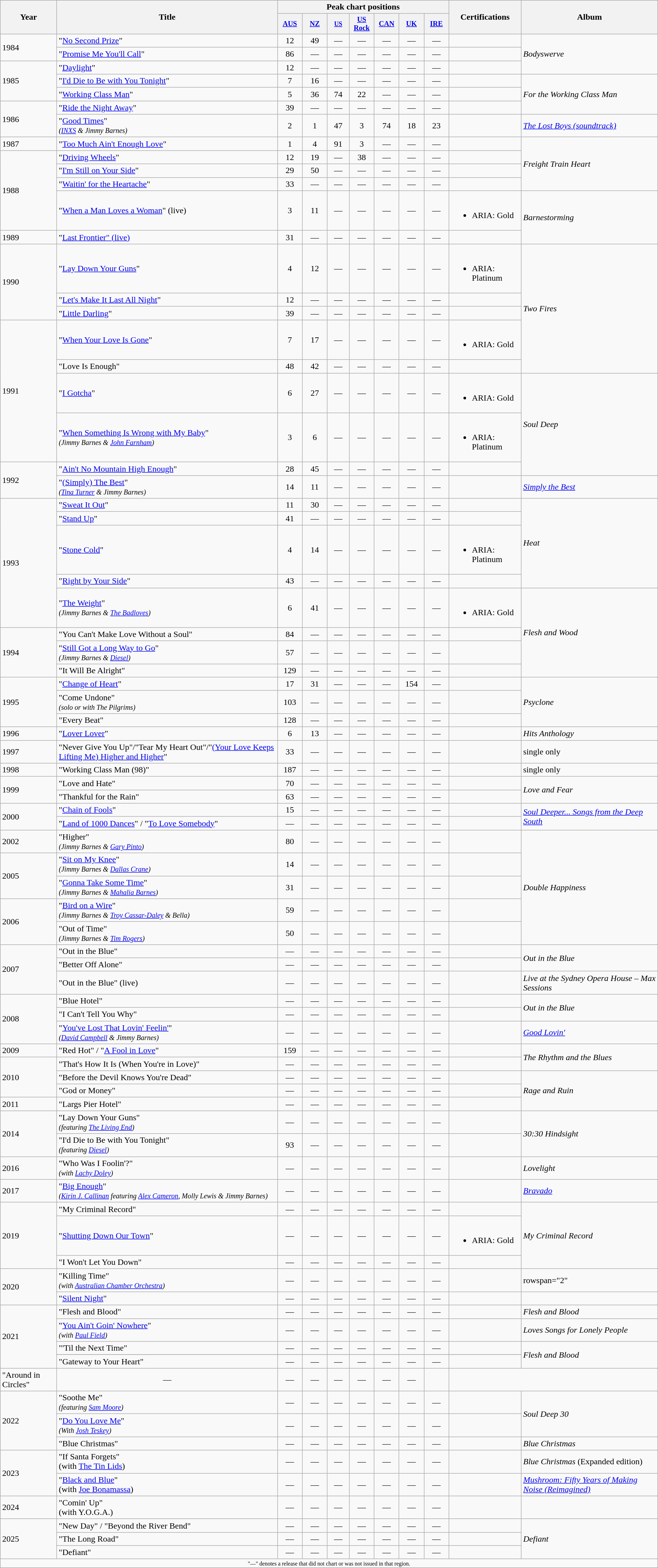<table class="wikitable">
<tr>
<th scope="col" rowspan="2">Year</th>
<th scope="col" rowspan="2">Title</th>
<th scope="col" colspan="7">Peak chart positions</th>
<th scope="col" rowspan= 2 width="130">Certifications</th>
<th scope="col" rowspan="2">Album</th>
</tr>
<tr>
<th scope="col" style="width:3em;font-size:85%"><a href='#'>AUS</a><br></th>
<th scope="col" style="width:3em;font-size:85%"><a href='#'>NZ</a><br></th>
<th scope="col" style="width:3em;font-size:75%"><a href='#'>US</a><br></th>
<th scope="col" style="width:3em;font-size:85%"><a href='#'>US Rock</a><br></th>
<th scope="col" style="width:3em;font-size:85%"><a href='#'>CAN</a><br></th>
<th scope="col" style="width:3em;font-size:85%"><a href='#'>UK</a><br></th>
<th scope="col" style="width:3em;font-size:85%"><a href='#'>IRE</a><br></th>
</tr>
<tr>
<td rowspan="2">1984</td>
<td>"<a href='#'>No Second Prize</a>"</td>
<td align="center">12</td>
<td align="center">49</td>
<td align="center">—</td>
<td align="center">—</td>
<td align="center">—</td>
<td align="center">—</td>
<td align="center">—</td>
<td></td>
<td rowspan="3"><em>Bodyswerve</em></td>
</tr>
<tr>
<td>"<a href='#'>Promise Me You'll Call</a>"</td>
<td align="center">86</td>
<td align="center">—</td>
<td align="center">—</td>
<td align="center">—</td>
<td align="center">—</td>
<td align="center">—</td>
<td align="center">—</td>
<td></td>
</tr>
<tr>
<td rowspan="3">1985</td>
<td>"<a href='#'>Daylight</a>"</td>
<td align="center">12</td>
<td align="center">—</td>
<td align="center">—</td>
<td align="center">—</td>
<td align="center">—</td>
<td align="center">—</td>
<td align="center">—</td>
<td></td>
</tr>
<tr>
<td>"<a href='#'>I'd Die to Be with You Tonight</a>"</td>
<td align="center">7</td>
<td align="center">16</td>
<td align="center">—</td>
<td align="center">—</td>
<td align="center">—</td>
<td align="center">—</td>
<td align="center">—</td>
<td></td>
<td rowspan="3"><em>For the Working Class Man</em></td>
</tr>
<tr>
<td>"<a href='#'>Working Class Man</a>"</td>
<td align="center">5</td>
<td align="center">36</td>
<td align="center">74</td>
<td align="center">22</td>
<td align="center">—</td>
<td align="center">—</td>
<td align="center">—</td>
<td></td>
</tr>
<tr>
<td rowspan="2">1986</td>
<td>"<a href='#'>Ride the Night Away</a>"</td>
<td align="center">39</td>
<td align="center">—</td>
<td align="center">—</td>
<td align="center">—</td>
<td align="center">—</td>
<td align="center">—</td>
<td align="center">—</td>
<td></td>
</tr>
<tr>
<td>"<a href='#'>Good Times</a>" <br><small><em>(<a href='#'>INXS</a> & Jimmy Barnes)</em></small></td>
<td align="center">2</td>
<td align="center">1</td>
<td align="center">47</td>
<td align="center">3</td>
<td align="center">74</td>
<td align="center">18</td>
<td align="center">23</td>
<td></td>
<td><em><a href='#'>The Lost Boys (soundtrack)</a></em></td>
</tr>
<tr>
<td>1987</td>
<td>"<a href='#'>Too Much Ain't Enough Love</a>"</td>
<td align="center">1</td>
<td align="center">4</td>
<td align="center">91</td>
<td align="center">3</td>
<td align="center">—</td>
<td align="center">—</td>
<td align="center">—</td>
<td></td>
<td rowspan="4"><em>Freight Train Heart</em></td>
</tr>
<tr>
<td rowspan="4">1988</td>
<td>"<a href='#'>Driving Wheels</a>"</td>
<td align="center">12</td>
<td align="center">19</td>
<td align="center">—</td>
<td align="center">38</td>
<td align="center">—</td>
<td align="center">—</td>
<td align="center">—</td>
<td></td>
</tr>
<tr>
<td>"<a href='#'>I'm Still on Your Side</a>"</td>
<td align="center">29</td>
<td align="center">50</td>
<td align="center">—</td>
<td align="center">—</td>
<td align="center">—</td>
<td align="center">—</td>
<td align="center">—</td>
<td></td>
</tr>
<tr>
<td>"<a href='#'>Waitin' for the Heartache</a>"</td>
<td align="center">33</td>
<td align="center">—</td>
<td align="center">—</td>
<td align="center">—</td>
<td align="center">—</td>
<td align="center">—</td>
<td align="center">—</td>
<td></td>
</tr>
<tr>
<td>"<a href='#'>When a Man Loves a Woman</a>" (live)</td>
<td align="center">3</td>
<td align="center">11</td>
<td align="center">—</td>
<td align="center">—</td>
<td align="center">—</td>
<td align="center">—</td>
<td align="center">—</td>
<td><br><ul><li>ARIA: Gold</li></ul></td>
<td rowspan="2"><em>Barnestorming</em></td>
</tr>
<tr>
<td>1989</td>
<td>"<a href='#'>Last Frontier" (live)</a></td>
<td align="center">31</td>
<td align="center">—</td>
<td align="center">—</td>
<td align="center">—</td>
<td align="center">—</td>
<td align="center">—</td>
<td align="center">—</td>
<td></td>
</tr>
<tr>
<td rowspan="3">1990</td>
<td>"<a href='#'>Lay Down Your Guns</a>"</td>
<td align="center">4</td>
<td align="center">12</td>
<td align="center">—</td>
<td align="center">—</td>
<td align="center">—</td>
<td align="center">—</td>
<td align="center">—</td>
<td><br><ul><li>ARIA: Platinum</li></ul></td>
<td rowspan="5"><em>Two Fires</em></td>
</tr>
<tr>
<td>"<a href='#'>Let's Make It Last All Night</a>"</td>
<td align="center">12</td>
<td align="center">—</td>
<td align="center">—</td>
<td align="center">—</td>
<td align="center">—</td>
<td align="center">—</td>
<td align="center">—</td>
<td></td>
</tr>
<tr>
<td>"<a href='#'>Little Darling</a>"</td>
<td align="center">39</td>
<td align="center">—</td>
<td align="center">—</td>
<td align="center">—</td>
<td align="center">—</td>
<td align="center">—</td>
<td align="center">—</td>
<td></td>
</tr>
<tr>
<td rowspan="4">1991</td>
<td>"<a href='#'>When Your Love Is Gone</a>"</td>
<td align="center">7</td>
<td align="center">17</td>
<td align="center">—</td>
<td align="center">—</td>
<td align="center">—</td>
<td align="center">—</td>
<td align="center">—</td>
<td><br><ul><li>ARIA: Gold</li></ul></td>
</tr>
<tr>
<td>"Love Is Enough"</td>
<td align="center">48</td>
<td align="center">42</td>
<td align="center">—</td>
<td align="center">—</td>
<td align="center">—</td>
<td align="center">—</td>
<td align="center">—</td>
<td></td>
</tr>
<tr>
<td>"<a href='#'>I Gotcha</a>"</td>
<td align="center">6</td>
<td align="center">27</td>
<td align="center">—</td>
<td align="center">—</td>
<td align="center">—</td>
<td align="center">—</td>
<td align="center">—</td>
<td><br><ul><li>ARIA: Gold</li></ul></td>
<td rowspan="3"><em>Soul Deep</em></td>
</tr>
<tr>
<td>"<a href='#'>When Something Is Wrong with My Baby</a>" <br><small><em>(Jimmy Barnes & <a href='#'>John Farnham</a>)</em></small></td>
<td align="center">3</td>
<td align="center">6</td>
<td align="center">—</td>
<td align="center">—</td>
<td align="center">—</td>
<td align="center">—</td>
<td align="center">—</td>
<td><br><ul><li>ARIA: Platinum</li></ul></td>
</tr>
<tr>
<td rowspan="2">1992</td>
<td>"<a href='#'>Ain't No Mountain High Enough</a>"</td>
<td align="center">28</td>
<td align="center">45</td>
<td align="center">—</td>
<td align="center">—</td>
<td align="center">—</td>
<td align="center">—</td>
<td align="center">—</td>
<td></td>
</tr>
<tr>
<td>"<a href='#'>(Simply) The Best</a>" <br><small><em>(<a href='#'>Tina Turner</a> & Jimmy Barnes)</em></small></td>
<td align="center">14</td>
<td align="center">11</td>
<td align="center">—</td>
<td align="center">—</td>
<td align="center">—</td>
<td align="center">—</td>
<td align="center">—</td>
<td></td>
<td><em><a href='#'>Simply the Best</a></em></td>
</tr>
<tr>
<td rowspan="5">1993</td>
<td>"<a href='#'>Sweat It Out</a>"</td>
<td align="center">11</td>
<td align="center">30</td>
<td align="center">—</td>
<td align="center">—</td>
<td align="center">—</td>
<td align="center">—</td>
<td align="center">—</td>
<td></td>
<td rowspan="4"><em>Heat</em></td>
</tr>
<tr>
<td>"<a href='#'>Stand Up</a>"</td>
<td align="center">41</td>
<td align="center">—</td>
<td align="center">—</td>
<td align="center">—</td>
<td align="center">—</td>
<td align="center">—</td>
<td align="center">—</td>
<td></td>
</tr>
<tr>
<td>"<a href='#'>Stone Cold</a>"</td>
<td align="center">4</td>
<td align="center">14</td>
<td align="center">—</td>
<td align="center">—</td>
<td align="center">—</td>
<td align="center">—</td>
<td align="center">—</td>
<td><br><ul><li>ARIA: Platinum</li></ul></td>
</tr>
<tr>
<td>"<a href='#'>Right by Your Side</a>"</td>
<td align="center">43</td>
<td align="center">—</td>
<td align="center">—</td>
<td align="center">—</td>
<td align="center">—</td>
<td align="center">—</td>
<td align="center">—</td>
<td></td>
</tr>
<tr>
<td>"<a href='#'>The Weight</a>" <br><small><em>(Jimmy Barnes & <a href='#'>The Badloves</a>)</em></small></td>
<td align="center">6</td>
<td align="center">41</td>
<td align="center">—</td>
<td align="center">—</td>
<td align="center">—</td>
<td align="center">—</td>
<td align="center">—</td>
<td><br><ul><li>ARIA: Gold</li></ul></td>
<td rowspan="4"><em>Flesh and Wood</em></td>
</tr>
<tr>
<td rowspan="3">1994</td>
<td>"You Can't Make Love Without a Soul"</td>
<td align="center">84</td>
<td align="center">—</td>
<td align="center">—</td>
<td align="center">—</td>
<td align="center">—</td>
<td align="center">—</td>
<td align="center">—</td>
<td></td>
</tr>
<tr>
<td>"<a href='#'>Still Got a Long Way to Go</a>" <br><small><em>(Jimmy Barnes & <a href='#'>Diesel</a>)</em></small></td>
<td align="center">57</td>
<td align="center">—</td>
<td align="center">—</td>
<td align="center">—</td>
<td align="center">—</td>
<td align="center">—</td>
<td align="center">—</td>
<td></td>
</tr>
<tr>
<td>"It Will Be Alright"</td>
<td align="center">129</td>
<td align="center">—</td>
<td align="center">—</td>
<td align="center">—</td>
<td align="center">—</td>
<td align="center">—</td>
<td align="center">—</td>
<td></td>
</tr>
<tr>
<td rowspan="3">1995</td>
<td>"<a href='#'>Change of Heart</a>"</td>
<td align="center">17</td>
<td align="center">31</td>
<td align="center">—</td>
<td align="center">—</td>
<td align="center">—</td>
<td align="center">154</td>
<td align="center">—</td>
<td></td>
<td rowspan="3"><em>Psyclone</em></td>
</tr>
<tr>
<td>"Come Undone" <br><small><em>(solo or with The Pilgrims)</em></small></td>
<td align="center">103</td>
<td align="center">—</td>
<td align="center">—</td>
<td align="center">—</td>
<td align="center">—</td>
<td align="center">—</td>
<td align="center">—</td>
<td></td>
</tr>
<tr>
<td>"Every Beat"</td>
<td align="center">128</td>
<td align="center">—</td>
<td align="center">—</td>
<td align="center">—</td>
<td align="center">—</td>
<td align="center">—</td>
<td align="center">—</td>
<td></td>
</tr>
<tr>
<td rowspan="1">1996</td>
<td>"<a href='#'>Lover Lover</a>"</td>
<td align="center">6</td>
<td align="center">13</td>
<td align="center">—</td>
<td align="center">—</td>
<td align="center">—</td>
<td align="center">—</td>
<td align="center">—</td>
<td></td>
<td rowspan="1"><em>Hits Anthology</em></td>
</tr>
<tr>
<td>1997</td>
<td>"Never Give You Up"/"Tear My Heart Out"/"<a href='#'>(Your Love Keeps Lifting Me) Higher and Higher</a>"</td>
<td align="center">33</td>
<td align="center">—</td>
<td align="center">—</td>
<td align="center">—</td>
<td align="center">—</td>
<td align="center">—</td>
<td align="center">—</td>
<td></td>
<td>single only</td>
</tr>
<tr>
<td>1998</td>
<td>"Working Class Man (98)"</td>
<td align="center">187</td>
<td align="center">—</td>
<td align="center">—</td>
<td align="center">—</td>
<td align="center">—</td>
<td align="center">—</td>
<td align="center">—</td>
<td></td>
<td>single only</td>
</tr>
<tr>
<td rowspan="2">1999</td>
<td>"Love and Hate"</td>
<td align="center">70</td>
<td align="center">—</td>
<td align="center">—</td>
<td align="center">—</td>
<td align="center">—</td>
<td align="center">—</td>
<td align="center">—</td>
<td></td>
<td rowspan="2"><em>Love and Fear</em></td>
</tr>
<tr>
<td>"Thankful for the Rain"</td>
<td align="center">63</td>
<td align="center">—</td>
<td align="center">—</td>
<td align="center">—</td>
<td align="center">—</td>
<td align="center">—</td>
<td align="center">—</td>
<td></td>
</tr>
<tr>
<td rowspan="2">2000</td>
<td>"<a href='#'>Chain of Fools</a>"</td>
<td align="center">15</td>
<td align="center">—</td>
<td align="center">—</td>
<td align="center">—</td>
<td align="center">—</td>
<td align="center">—</td>
<td align="center">—</td>
<td></td>
<td rowspan="2"><em><a href='#'>Soul Deeper... Songs from the Deep South</a></em></td>
</tr>
<tr>
<td>"<a href='#'>Land of 1000 Dances</a>" / "<a href='#'>To Love Somebody</a>"</td>
<td align="center">—</td>
<td align="center">—</td>
<td align="center">—</td>
<td align="center">—</td>
<td align="center">—</td>
<td align="center">—</td>
<td align="center">—</td>
<td></td>
</tr>
<tr>
<td>2002</td>
<td>"Higher" <br><small><em>(Jimmy Barnes & <a href='#'>Gary Pinto</a>)</em></small></td>
<td align="center">80</td>
<td align="center">—</td>
<td align="center">—</td>
<td align="center">—</td>
<td align="center">—</td>
<td align="center">—</td>
<td align="center">—</td>
<td></td>
<td rowspan="5"><em>Double Happiness</em></td>
</tr>
<tr>
<td rowspan="2">2005</td>
<td>"<a href='#'>Sit on My Knee</a>" <br><small><em>(Jimmy Barnes & <a href='#'>Dallas Crane</a>)</em></small></td>
<td align="center">14</td>
<td align="center">—</td>
<td align="center">—</td>
<td align="center">—</td>
<td align="center">—</td>
<td align="center">—</td>
<td align="center">—</td>
<td></td>
</tr>
<tr>
<td>"<a href='#'>Gonna Take Some Time</a>" <br><small><em>(Jimmy Barnes & <a href='#'>Mahalia Barnes</a>)</em></small></td>
<td align="center">31</td>
<td align="center">—</td>
<td align="center">—</td>
<td align="center">—</td>
<td align="center">—</td>
<td align="center">—</td>
<td align="center">—</td>
<td></td>
</tr>
<tr>
<td rowspan="2">2006</td>
<td>"<a href='#'>Bird on a Wire</a>" <br><small><em>(Jimmy Barnes & <a href='#'>Troy Cassar-Daley</a> & Bella)</em></small></td>
<td align="center">59</td>
<td align="center">—</td>
<td align="center">—</td>
<td align="center">—</td>
<td align="center">—</td>
<td align="center">—</td>
<td align="center">—</td>
<td></td>
</tr>
<tr>
<td>"Out of Time" <br><small><em>(Jimmy Barnes & <a href='#'>Tim Rogers</a>)</em></small></td>
<td align="center">50</td>
<td align="center">—</td>
<td align="center">—</td>
<td align="center">—</td>
<td align="center">—</td>
<td align="center">—</td>
<td align="center">—</td>
<td></td>
</tr>
<tr>
<td rowspan="3">2007</td>
<td>"Out in the Blue"</td>
<td align="center">—</td>
<td align="center">—</td>
<td align="center">—</td>
<td align="center">—</td>
<td align="center">—</td>
<td align="center">—</td>
<td align="center">—</td>
<td></td>
<td rowspan="2"><em>Out in the Blue</em></td>
</tr>
<tr>
<td>"Better Off Alone"</td>
<td align="center">—</td>
<td align="center">—</td>
<td align="center">—</td>
<td align="center">—</td>
<td align="center">—</td>
<td align="center">—</td>
<td align="center">—</td>
<td></td>
</tr>
<tr>
<td>"Out in the Blue" (live)</td>
<td align="center">—</td>
<td align="center">—</td>
<td align="center">—</td>
<td align="center">—</td>
<td align="center">—</td>
<td align="center">—</td>
<td align="center">—</td>
<td></td>
<td><em>Live at the Sydney Opera House – Max Sessions</em></td>
</tr>
<tr>
<td rowspan="3">2008</td>
<td>"Blue Hotel"</td>
<td align="center">—</td>
<td align="center">—</td>
<td align="center">—</td>
<td align="center">—</td>
<td align="center">—</td>
<td align="center">—</td>
<td align="center">—</td>
<td></td>
<td rowspan="2"><em>Out in the Blue</em></td>
</tr>
<tr>
<td>"I Can't Tell You Why"</td>
<td align="center">—</td>
<td align="center">—</td>
<td align="center">—</td>
<td align="center">—</td>
<td align="center">—</td>
<td align="center">—</td>
<td align="center">—</td>
<td></td>
</tr>
<tr>
<td>"<a href='#'>You've Lost That Lovin' Feelin'</a>" <br><small><em>(<a href='#'>David Campbell</a> & Jimmy Barnes)</em></small></td>
<td align="center">—</td>
<td align="center">—</td>
<td align="center">—</td>
<td align="center">—</td>
<td align="center">—</td>
<td align="center">—</td>
<td align="center">—</td>
<td></td>
<td><em><a href='#'>Good Lovin'</a></em></td>
</tr>
<tr>
<td>2009</td>
<td>"Red Hot" / "<a href='#'>A Fool in Love</a>"</td>
<td align="center">159</td>
<td align="center">—</td>
<td align="center">—</td>
<td align="center">—</td>
<td align="center">—</td>
<td align="center">—</td>
<td align="center">—</td>
<td></td>
<td rowspan="2"><em>The Rhythm and the Blues</em></td>
</tr>
<tr>
<td rowspan="3">2010</td>
<td>"That's How It Is (When You're in Love)"</td>
<td align="center">—</td>
<td align="center">—</td>
<td align="center">—</td>
<td align="center">—</td>
<td align="center">—</td>
<td align="center">—</td>
<td align="center">—</td>
<td></td>
</tr>
<tr>
<td>"Before the Devil Knows You're Dead"</td>
<td align="center">—</td>
<td align="center">—</td>
<td align="center">—</td>
<td align="center">—</td>
<td align="center">—</td>
<td align="center">—</td>
<td align="center">—</td>
<td></td>
<td rowspan="3"><em>Rage and Ruin</em></td>
</tr>
<tr>
<td>"God or Money"</td>
<td align="center">—</td>
<td align="center">—</td>
<td align="center">—</td>
<td align="center">—</td>
<td align="center">—</td>
<td align="center">—</td>
<td align="center">—</td>
<td></td>
</tr>
<tr>
<td rowspan="1">2011</td>
<td>"Largs Pier Hotel"</td>
<td align="center">—</td>
<td align="center">—</td>
<td align="center">—</td>
<td align="center">—</td>
<td align="center">—</td>
<td align="center">—</td>
<td align="center">—</td>
<td></td>
</tr>
<tr>
<td rowspan="2">2014</td>
<td>"Lay Down Your Guns" <br><small><em>(featuring <a href='#'>The Living End</a>)</em></small></td>
<td align="center">—</td>
<td align="center">—</td>
<td align="center">—</td>
<td align="center">—</td>
<td align="center">—</td>
<td align="center">—</td>
<td align="center">—</td>
<td></td>
<td rowspan="2"><em>30:30 Hindsight</em></td>
</tr>
<tr>
<td>"I'd Die to Be with You Tonight" <br><small><em>(featuring <a href='#'>Diesel</a>)</em></small></td>
<td align="center">93</td>
<td align="center">—</td>
<td align="center">—</td>
<td align="center">—</td>
<td align="center">—</td>
<td align="center">—</td>
<td align="center">—</td>
<td></td>
</tr>
<tr>
<td>2016</td>
<td>"Who Was I Foolin'?" <br><small><em>(with <a href='#'>Lachy Doley</a>)</em></small></td>
<td align="center">—</td>
<td align="center">—</td>
<td align="center">—</td>
<td align="center">—</td>
<td align="center">—</td>
<td align="center">—</td>
<td align="center">—</td>
<td></td>
<td><em>Lovelight</em></td>
</tr>
<tr>
<td>2017</td>
<td>"<a href='#'>Big Enough</a>" <br><small><em>(<a href='#'>Kirin J. Callinan</a> featuring <a href='#'>Alex Cameron</a>, Molly Lewis & Jimmy Barnes)</em></small></td>
<td align="center">—</td>
<td align="center">—</td>
<td align="center">—</td>
<td align="center">—</td>
<td align="center">—</td>
<td align="center">—</td>
<td align="center">—</td>
<td></td>
<td><em><a href='#'>Bravado</a></em></td>
</tr>
<tr>
<td rowspan="3">2019</td>
<td>"My Criminal Record"</td>
<td align="center">—</td>
<td align="center">—</td>
<td align="center">—</td>
<td align="center">—</td>
<td align="center">—</td>
<td align="center">—</td>
<td align="center">—</td>
<td></td>
<td rowspan="3"><em>My Criminal Record</em></td>
</tr>
<tr>
<td>"<a href='#'>Shutting Down Our Town</a>"</td>
<td align="center">—</td>
<td align="center">—</td>
<td align="center">—</td>
<td align="center">—</td>
<td align="center">—</td>
<td align="center">—</td>
<td align="center">—</td>
<td><br><ul><li>ARIA: Gold</li></ul></td>
</tr>
<tr>
<td>"I Won't Let You Down"</td>
<td align="center">—</td>
<td align="center">—</td>
<td align="center">—</td>
<td align="center">—</td>
<td align="center">—</td>
<td align="center">—</td>
<td align="center">—</td>
<td></td>
</tr>
<tr>
<td rowspan="2">2020</td>
<td>"Killing Time"<br><small><em>(with <a href='#'>Australian Chamber Orchestra</a>)</em></small></td>
<td align="center">—</td>
<td align="center">—</td>
<td align="center">—</td>
<td align="center">—</td>
<td align="center">—</td>
<td align="center">—</td>
<td align="center">—</td>
<td></td>
<td>rowspan="2" </td>
</tr>
<tr>
<td>"<a href='#'>Silent Night</a>"</td>
<td align="center">—</td>
<td align="center">—</td>
<td align="center">—</td>
<td align="center">—</td>
<td align="center">—</td>
<td align="center">—</td>
<td align="center">—</td>
<td></td>
</tr>
<tr>
<td rowspan="5">2021</td>
<td>"Flesh and Blood"</td>
<td align="center">—</td>
<td align="center">—</td>
<td align="center">—</td>
<td align="center">—</td>
<td align="center">—</td>
<td align="center">—</td>
<td align="center">—</td>
<td></td>
<td><em>Flesh and Blood</em></td>
</tr>
<tr>
<td>"<a href='#'>You Ain't Goin' Nowhere</a>"<br><small><em>(with <a href='#'>Paul Field</a>)</em></small></td>
<td align="center">—</td>
<td align="center">—</td>
<td align="center">—</td>
<td align="center">—</td>
<td align="center">—</td>
<td align="center">—</td>
<td align="center">—</td>
<td></td>
<td><em>Loves Songs for Lonely People</em></td>
</tr>
<tr>
<td>"'Til the Next Time"</td>
<td align="center">—</td>
<td align="center">—</td>
<td align="center">—</td>
<td align="center">—</td>
<td align="center">—</td>
<td align="center">—</td>
<td align="center">—</td>
<td></td>
<td rowspan="3"><em>Flesh and Blood</em></td>
</tr>
<tr>
</tr>
<tr>
<td>"Gateway to Your Heart"</td>
<td align="center">—</td>
<td align="center">—</td>
<td align="center">—</td>
<td align="center">—</td>
<td align="center">—</td>
<td align="center">—</td>
<td align="center">—</td>
<td></td>
</tr>
<tr>
<td>"Around in Circles"</td>
<td align="center">—</td>
<td align="center">—</td>
<td align="center">—</td>
<td align="center">—</td>
<td align="center">—</td>
<td align="center">—</td>
<td align="center">—</td>
<td></td>
</tr>
<tr>
<td rowspan="3">2022</td>
<td>"Soothe Me"<br><small><em>(featuring <a href='#'>Sam Moore</a>)</em></small></td>
<td align="center">—</td>
<td align="center">—</td>
<td align="center">—</td>
<td align="center">—</td>
<td align="center">—</td>
<td align="center">—</td>
<td align="center">—</td>
<td></td>
<td rowspan="2"><em>Soul Deep 30</em></td>
</tr>
<tr>
<td>"<a href='#'>Do You Love Me</a>"<br><small><em>(With <a href='#'>Josh Teskey</a>)</em></small></td>
<td align="center">—</td>
<td align="center">—</td>
<td align="center">—</td>
<td align="center">—</td>
<td align="center">—</td>
<td align="center">—</td>
<td align="center">—</td>
<td></td>
</tr>
<tr>
<td>"Blue Christmas"</td>
<td align="center">—</td>
<td align="center">—</td>
<td align="center">—</td>
<td align="center">—</td>
<td align="center">—</td>
<td align="center">—</td>
<td align="center">—</td>
<td></td>
<td><em>Blue Christmas</em></td>
</tr>
<tr>
<td rowspan="2">2023</td>
<td>"If Santa Forgets"<br> (with <a href='#'>The Tin Lids</a>)</td>
<td align="center">—</td>
<td align="center">—</td>
<td align="center">—</td>
<td align="center">—</td>
<td align="center">—</td>
<td align="center">—</td>
<td align="center">—</td>
<td></td>
<td><em>Blue Christmas</em> (Expanded edition)</td>
</tr>
<tr>
<td>"<a href='#'>Black and Blue</a>" <br> (with <a href='#'>Joe Bonamassa</a>)</td>
<td align="center">—</td>
<td align="center">—</td>
<td align="center">—</td>
<td align="center">—</td>
<td align="center">—</td>
<td align="center">—</td>
<td align="center">—</td>
<td></td>
<td><em><a href='#'>Mushroom: Fifty Years of Making Noise (Reimagined)</a></em></td>
</tr>
<tr>
<td>2024</td>
<td>"Comin' Up"<br> (with Y.O.G.A.)</td>
<td align="center">—</td>
<td align="center">—</td>
<td align="center">—</td>
<td align="center">—</td>
<td align="center">—</td>
<td align="center">—</td>
<td align="center">—</td>
<td></td>
<td></td>
</tr>
<tr>
<td rowspan="3">2025</td>
<td>"New Day" / "Beyond the River Bend"</td>
<td align="center">—</td>
<td align="center">—</td>
<td align="center">—</td>
<td align="center">—</td>
<td align="center">—</td>
<td align="center">—</td>
<td align="center">—</td>
<td></td>
<td rowspan="3"><em>Defiant</em></td>
</tr>
<tr>
<td>"The Long Road"</td>
<td align="center">—</td>
<td align="center">—</td>
<td align="center">—</td>
<td align="center">—</td>
<td align="center">—</td>
<td align="center">—</td>
<td align="center">—</td>
<td></td>
</tr>
<tr>
<td>"Defiant"</td>
<td align="center">—</td>
<td align="center">—</td>
<td align="center">—</td>
<td align="center">—</td>
<td align="center">—</td>
<td align="center">—</td>
<td align="center">—</td>
<td></td>
</tr>
<tr>
<td align="center" colspan="15" style="font-size: 8pt">"—" denotes a release that did not chart or was not issued in that region.</td>
</tr>
</table>
